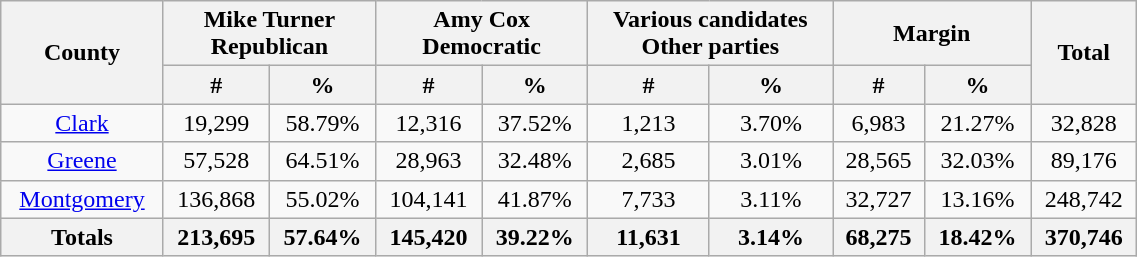<table width="60%" class="wikitable sortable">
<tr>
<th rowspan="2">County</th>
<th colspan="2">Mike Turner<br>Republican</th>
<th colspan="2">Amy Cox<br>Democratic</th>
<th colspan="2">Various candidates<br>Other parties</th>
<th colspan="2">Margin</th>
<th rowspan="2">Total</th>
</tr>
<tr>
<th style="text-align:center;" data-sort-type="number">#</th>
<th style="text-align:center;" data-sort-type="number">%</th>
<th style="text-align:center;" data-sort-type="number">#</th>
<th style="text-align:center;" data-sort-type="number">%</th>
<th style="text-align:center;" data-sort-type="number">#</th>
<th style="text-align:center;" data-sort-type="number">%</th>
<th style="text-align:center;" data-sort-type="number">#</th>
<th style="text-align:center;" data-sort-type="number">%</th>
</tr>
<tr style="text-align:center;">
<td><a href='#'>Clark</a></td>
<td>19,299</td>
<td>58.79%</td>
<td>12,316</td>
<td>37.52%</td>
<td>1,213</td>
<td>3.70%</td>
<td>6,983</td>
<td>21.27%</td>
<td>32,828</td>
</tr>
<tr style="text-align:center;">
<td><a href='#'>Greene</a></td>
<td>57,528</td>
<td>64.51%</td>
<td>28,963</td>
<td>32.48%</td>
<td>2,685</td>
<td>3.01%</td>
<td>28,565</td>
<td>32.03%</td>
<td>89,176</td>
</tr>
<tr style="text-align:center;">
<td><a href='#'>Montgomery</a></td>
<td>136,868</td>
<td>55.02%</td>
<td>104,141</td>
<td>41.87%</td>
<td>7,733</td>
<td>3.11%</td>
<td>32,727</td>
<td>13.16%</td>
<td>248,742</td>
</tr>
<tr style="text-align:center;">
<th>Totals</th>
<th>213,695</th>
<th>57.64%</th>
<th>145,420</th>
<th>39.22%</th>
<th>11,631</th>
<th>3.14%</th>
<th>68,275</th>
<th>18.42%</th>
<th>370,746</th>
</tr>
</table>
